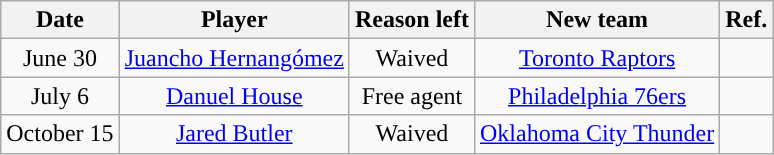<table class="wikitable sortable sortable" style="text-align: center">
<tr>
<th>Date</th>
<th>Player</th>
<th>Reason left</th>
<th>New team</th>
<th>Ref.</th>
</tr>
<tr>
<td>June 30</td>
<td><a href='#'>Juancho Hernangómez</a></td>
<td>Waived</td>
<td><a href='#'>Toronto Raptors</a></td>
<td></td>
</tr>
<tr>
<td>July 6</td>
<td><a href='#'>Danuel House</a></td>
<td>Free agent</td>
<td><a href='#'>Philadelphia 76ers</a></td>
<td></td>
</tr>
<tr>
<td>October 15</td>
<td><a href='#'>Jared Butler</a></td>
<td>Waived</td>
<td><a href='#'>Oklahoma City Thunder</a></td>
<td></td>
</tr>
</table>
